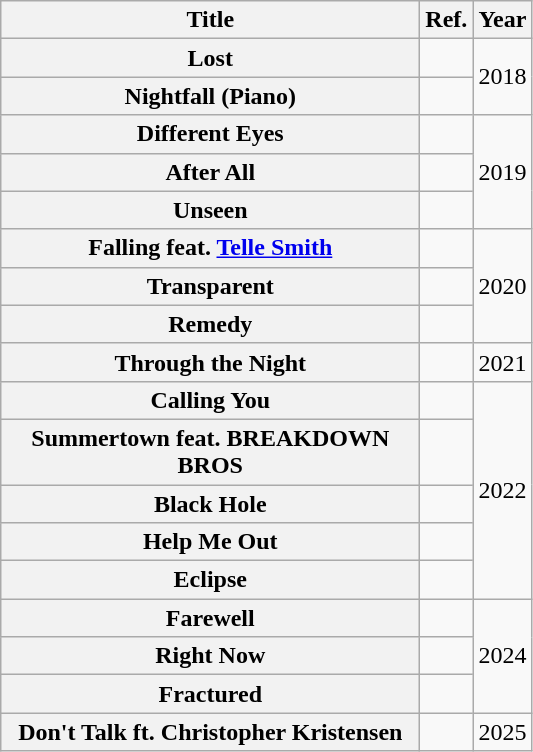<table class="wikitable plainrowheaders" style="text-align:center;">
<tr>
<th scope="col" style="width:17em;">Title</th>
<th scope="col">Ref.</th>
<th scope="col">Year</th>
</tr>
<tr>
<th scope="row">Lost</th>
<td></td>
<td rowspan="2">2018</td>
</tr>
<tr>
<th scope="row">Nightfall (Piano)</th>
<td></td>
</tr>
<tr>
<th scope="row">Different Eyes</th>
<td></td>
<td rowspan="3">2019</td>
</tr>
<tr>
<th scope="row">After All</th>
<td></td>
</tr>
<tr>
<th scope="row">Unseen</th>
<td></td>
</tr>
<tr>
<th scope="row">Falling feat. <a href='#'>Telle Smith</a></th>
<td></td>
<td rowspan="3">2020</td>
</tr>
<tr>
<th scope="row">Transparent</th>
<td></td>
</tr>
<tr>
<th scope="row">Remedy</th>
<td></td>
</tr>
<tr>
<th scope="row">Through the Night</th>
<td></td>
<td rowspan="1">2021</td>
</tr>
<tr>
<th scope="row">Calling You</th>
<td></td>
<td rowspan="5">2022</td>
</tr>
<tr>
<th scope="row">Summertown feat. BREAKDOWN BROS</th>
<td></td>
</tr>
<tr>
<th scope="row">Black Hole</th>
<td></td>
</tr>
<tr>
<th scope="row">Help Me Out</th>
<td></td>
</tr>
<tr>
<th scope="row">Eclipse</th>
<td></td>
</tr>
<tr>
<th scope="row">Farewell</th>
<td></td>
<td rowspan="3">2024</td>
</tr>
<tr>
<th scope="row">Right Now</th>
<td></td>
</tr>
<tr>
<th scope="row">Fractured</th>
<td></td>
</tr>
<tr>
<th scope="row">Don't Talk ft. Christopher Kristensen</th>
<td></td>
<td rowspan="1">2025</td>
</tr>
</table>
